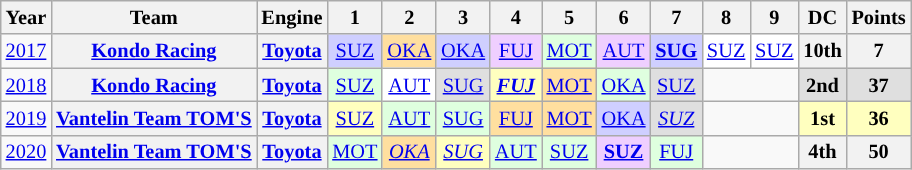<table class="wikitable" style="text-align:center; font-size:85%">
<tr>
<th>Year</th>
<th>Team</th>
<th>Engine</th>
<th>1</th>
<th>2</th>
<th>3</th>
<th>4</th>
<th>5</th>
<th>6</th>
<th>7</th>
<th>8</th>
<th>9</th>
<th>DC</th>
<th>Points</th>
</tr>
<tr>
<td><a href='#'>2017</a></td>
<th nowrap><a href='#'>Kondo Racing</a></th>
<th><a href='#'>Toyota</a></th>
<td style="background:#CFCFFF"><a href='#'>SUZ</a><br></td>
<td style="background:#FFDF9F"><a href='#'>OKA</a><br></td>
<td style="background:#CFCFFF"><a href='#'>OKA</a><br></td>
<td style="background:#EFCFFF"><a href='#'>FUJ</a><br></td>
<td style="background:#DFFFDF"><a href='#'>MOT</a><br></td>
<td style="background:#EFCFFF"><a href='#'>AUT</a><br></td>
<td style="background:#CFCFFF"><strong><a href='#'>SUG</a></strong><br></td>
<td style="background:#FFFFFF"><a href='#'>SUZ</a><br></td>
<td style="background:#FFFFFF"><a href='#'>SUZ</a><br></td>
<th>10th</th>
<th>7</th>
</tr>
<tr>
<td><a href='#'>2018</a></td>
<th nowrap><a href='#'>Kondo Racing</a></th>
<th><a href='#'>Toyota</a></th>
<td style="background:#DFFFDF"><a href='#'>SUZ</a><br></td>
<td style="background:#FFFFFF"><a href='#'>AUT</a><br></td>
<td style="background:#DFDFDF"><a href='#'>SUG</a><br></td>
<td style="background:#FFFFBF"><strong><em><a href='#'>FUJ</a></em></strong><br></td>
<td style="background:#FFDF9F"><a href='#'>MOT</a><br></td>
<td style="background:#DFFFDF"><a href='#'>OKA</a><br></td>
<td style="background:#DFDFDF"><a href='#'>SUZ</a><br></td>
<td colspan=2></td>
<th style="background:#DFDFDF">2nd</th>
<th style="background:#DFDFDF">37</th>
</tr>
<tr>
<td><a href='#'>2019</a></td>
<th nowrap><a href='#'>Vantelin Team TOM'S</a></th>
<th><a href='#'>Toyota</a></th>
<td style="background:#FFFFBF"><a href='#'>SUZ</a><br></td>
<td style="background:#DFFFDF"><a href='#'>AUT</a><br></td>
<td style="background:#DFFFDF"><a href='#'>SUG</a><br></td>
<td style="background:#FFDF9F"><a href='#'>FUJ</a><br></td>
<td style="background:#FFDF9F"><a href='#'>MOT</a><br></td>
<td style="background:#CFCFFF"><a href='#'>OKA</a><br></td>
<td style="background:#DFDFDF"><em><a href='#'>SUZ</a></em><br></td>
<td colspan=2></td>
<th style="background:#FFFFBF">1st</th>
<th style="background:#FFFFBF">36</th>
</tr>
<tr>
<td><a href='#'>2020</a></td>
<th nowrap><a href='#'>Vantelin Team TOM'S</a></th>
<th><a href='#'>Toyota</a></th>
<td style="background:#DFFFDF"><a href='#'>MOT</a><br></td>
<td style="background:#FFDF9F"><em><a href='#'>OKA</a></em><br></td>
<td style="background:#FFFFBF"><em><a href='#'>SUG</a></em><br></td>
<td style="background:#DFFFDF"><a href='#'>AUT</a><br></td>
<td style="background:#DFFFDF"><a href='#'>SUZ</a><br></td>
<td style="background:#EFCFFF"><strong><a href='#'>SUZ</a></strong><br></td>
<td style="background:#DFFFDF"><a href='#'>FUJ</a><br></td>
<td colspan=2></td>
<th>4th</th>
<th>50</th>
</tr>
</table>
